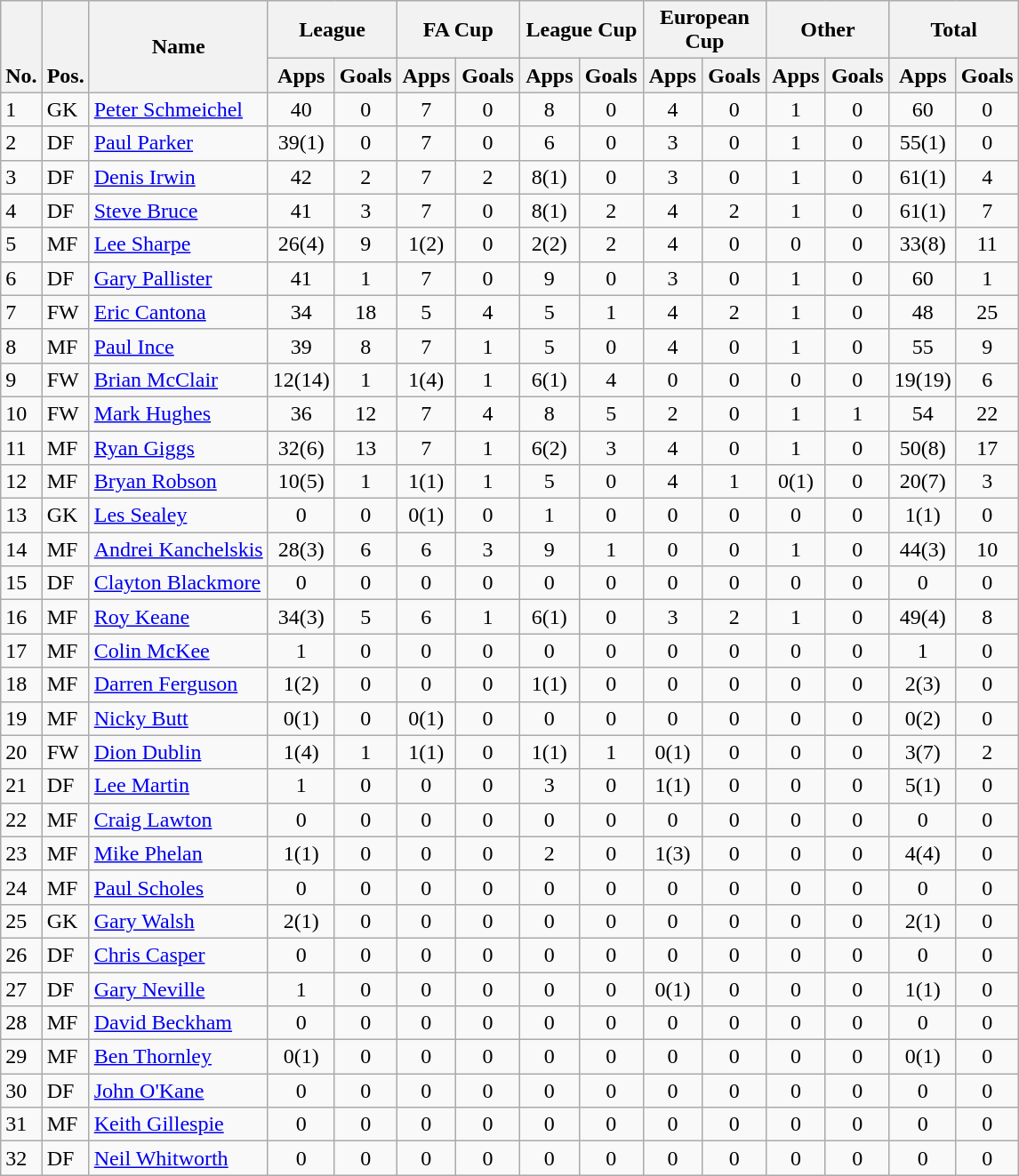<table class="wikitable" style="text-align:center">
<tr>
<th rowspan="2" valign="bottom">No.</th>
<th rowspan="2" valign="bottom">Pos.</th>
<th rowspan="2">Name</th>
<th colspan="2" width="85">League</th>
<th colspan="2" width="85">FA Cup</th>
<th colspan="2" width="85">League Cup</th>
<th colspan="2" width="85">European Cup</th>
<th colspan="2" width="85">Other</th>
<th colspan="2" width="85">Total</th>
</tr>
<tr>
<th>Apps</th>
<th>Goals</th>
<th>Apps</th>
<th>Goals</th>
<th>Apps</th>
<th>Goals</th>
<th>Apps</th>
<th>Goals</th>
<th>Apps</th>
<th>Goals</th>
<th>Apps</th>
<th>Goals</th>
</tr>
<tr>
<td align="left">1</td>
<td align="left">GK</td>
<td align="left"> <a href='#'>Peter Schmeichel</a></td>
<td>40</td>
<td>0</td>
<td>7</td>
<td>0</td>
<td>8</td>
<td>0</td>
<td>4</td>
<td>0</td>
<td>1</td>
<td>0</td>
<td>60</td>
<td>0</td>
</tr>
<tr>
<td align="left">2</td>
<td align="left">DF</td>
<td align="left"> <a href='#'>Paul Parker</a></td>
<td>39(1)</td>
<td>0</td>
<td>7</td>
<td>0</td>
<td>6</td>
<td>0</td>
<td>3</td>
<td>0</td>
<td>1</td>
<td>0</td>
<td>55(1)</td>
<td>0</td>
</tr>
<tr>
<td align="left">3</td>
<td align="left">DF</td>
<td align="left"> <a href='#'>Denis Irwin</a></td>
<td>42</td>
<td>2</td>
<td>7</td>
<td>2</td>
<td>8(1)</td>
<td>0</td>
<td>3</td>
<td>0</td>
<td>1</td>
<td>0</td>
<td>61(1)</td>
<td>4</td>
</tr>
<tr>
<td align="left">4</td>
<td align="left">DF</td>
<td align="left"> <a href='#'>Steve Bruce</a></td>
<td>41</td>
<td>3</td>
<td>7</td>
<td>0</td>
<td>8(1)</td>
<td>2</td>
<td>4</td>
<td>2</td>
<td>1</td>
<td>0</td>
<td>61(1)</td>
<td>7</td>
</tr>
<tr>
<td align="left">5</td>
<td align="left">MF</td>
<td align="left"> <a href='#'>Lee Sharpe</a></td>
<td>26(4)</td>
<td>9</td>
<td>1(2)</td>
<td>0</td>
<td>2(2)</td>
<td>2</td>
<td>4</td>
<td>0</td>
<td>0</td>
<td>0</td>
<td>33(8)</td>
<td>11</td>
</tr>
<tr>
<td align="left">6</td>
<td align="left">DF</td>
<td align="left"> <a href='#'>Gary Pallister</a></td>
<td>41</td>
<td>1</td>
<td>7</td>
<td>0</td>
<td>9</td>
<td>0</td>
<td>3</td>
<td>0</td>
<td>1</td>
<td>0</td>
<td>60</td>
<td>1</td>
</tr>
<tr>
<td align="left">7</td>
<td align="left">FW</td>
<td align="left"> <a href='#'>Eric Cantona</a></td>
<td>34</td>
<td>18</td>
<td>5</td>
<td>4</td>
<td>5</td>
<td>1</td>
<td>4</td>
<td>2</td>
<td>1</td>
<td>0</td>
<td>48</td>
<td>25</td>
</tr>
<tr>
<td align="left">8</td>
<td align="left">MF</td>
<td align="left"> <a href='#'>Paul Ince</a></td>
<td>39</td>
<td>8</td>
<td>7</td>
<td>1</td>
<td>5</td>
<td>0</td>
<td>4</td>
<td>0</td>
<td>1</td>
<td>0</td>
<td>55</td>
<td>9</td>
</tr>
<tr>
<td align="left">9</td>
<td align="left">FW</td>
<td align="left"> <a href='#'>Brian McClair</a></td>
<td>12(14)</td>
<td>1</td>
<td>1(4)</td>
<td>1</td>
<td>6(1)</td>
<td>4</td>
<td>0</td>
<td>0</td>
<td>0</td>
<td>0</td>
<td>19(19)</td>
<td>6</td>
</tr>
<tr>
<td align="left">10</td>
<td align="left">FW</td>
<td align="left"> <a href='#'>Mark Hughes</a></td>
<td>36</td>
<td>12</td>
<td>7</td>
<td>4</td>
<td>8</td>
<td>5</td>
<td>2</td>
<td>0</td>
<td>1</td>
<td>1</td>
<td>54</td>
<td>22</td>
</tr>
<tr>
<td align="left">11</td>
<td align="left">MF</td>
<td align="left"> <a href='#'>Ryan Giggs</a></td>
<td>32(6)</td>
<td>13</td>
<td>7</td>
<td>1</td>
<td>6(2)</td>
<td>3</td>
<td>4</td>
<td>0</td>
<td>1</td>
<td>0</td>
<td>50(8)</td>
<td>17</td>
</tr>
<tr>
<td align="left">12</td>
<td align="left">MF</td>
<td align="left"> <a href='#'>Bryan Robson</a></td>
<td>10(5)</td>
<td>1</td>
<td>1(1)</td>
<td>1</td>
<td>5</td>
<td>0</td>
<td>4</td>
<td>1</td>
<td>0(1)</td>
<td>0</td>
<td>20(7)</td>
<td>3</td>
</tr>
<tr>
<td align="left">13</td>
<td align="left">GK</td>
<td align="left"> <a href='#'>Les Sealey</a></td>
<td>0</td>
<td>0</td>
<td>0(1)</td>
<td>0</td>
<td>1</td>
<td>0</td>
<td>0</td>
<td>0</td>
<td>0</td>
<td>0</td>
<td>1(1)</td>
<td>0</td>
</tr>
<tr>
<td align="left">14</td>
<td align="left">MF</td>
<td align="left"> <a href='#'>Andrei Kanchelskis</a></td>
<td>28(3)</td>
<td>6</td>
<td>6</td>
<td>3</td>
<td>9</td>
<td>1</td>
<td>0</td>
<td>0</td>
<td>1</td>
<td>0</td>
<td>44(3)</td>
<td>10</td>
</tr>
<tr>
<td align="left">15</td>
<td align="left">DF</td>
<td align="left"> <a href='#'>Clayton Blackmore</a></td>
<td>0</td>
<td>0</td>
<td>0</td>
<td>0</td>
<td>0</td>
<td>0</td>
<td>0</td>
<td>0</td>
<td>0</td>
<td>0</td>
<td>0</td>
<td>0</td>
</tr>
<tr>
<td align="left">16</td>
<td align="left">MF</td>
<td align="left"> <a href='#'>Roy Keane</a></td>
<td>34(3)</td>
<td>5</td>
<td>6</td>
<td>1</td>
<td>6(1)</td>
<td>0</td>
<td>3</td>
<td>2</td>
<td>1</td>
<td>0</td>
<td>49(4)</td>
<td>8</td>
</tr>
<tr>
<td align="left">17</td>
<td align="left">MF</td>
<td align="left"> <a href='#'>Colin McKee</a></td>
<td>1</td>
<td>0</td>
<td>0</td>
<td>0</td>
<td>0</td>
<td>0</td>
<td>0</td>
<td>0</td>
<td>0</td>
<td>0</td>
<td>1</td>
<td>0</td>
</tr>
<tr>
<td align="left">18</td>
<td align="left">MF</td>
<td align="left"> <a href='#'>Darren Ferguson</a></td>
<td>1(2)</td>
<td>0</td>
<td>0</td>
<td>0</td>
<td>1(1)</td>
<td>0</td>
<td>0</td>
<td>0</td>
<td>0</td>
<td>0</td>
<td>2(3)</td>
<td>0</td>
</tr>
<tr>
<td align="left">19</td>
<td align="left">MF</td>
<td align="left"> <a href='#'>Nicky Butt</a></td>
<td>0(1)</td>
<td>0</td>
<td>0(1)</td>
<td>0</td>
<td>0</td>
<td>0</td>
<td>0</td>
<td>0</td>
<td>0</td>
<td>0</td>
<td>0(2)</td>
<td>0</td>
</tr>
<tr>
<td align="left">20</td>
<td align="left">FW</td>
<td align="left"> <a href='#'>Dion Dublin</a></td>
<td>1(4)</td>
<td>1</td>
<td>1(1)</td>
<td>0</td>
<td>1(1)</td>
<td>1</td>
<td>0(1)</td>
<td>0</td>
<td>0</td>
<td>0</td>
<td>3(7)</td>
<td>2</td>
</tr>
<tr>
<td align="left">21</td>
<td align="left">DF</td>
<td align="left"> <a href='#'>Lee Martin</a></td>
<td>1</td>
<td>0</td>
<td>0</td>
<td>0</td>
<td>3</td>
<td>0</td>
<td>1(1)</td>
<td>0</td>
<td>0</td>
<td>0</td>
<td>5(1)</td>
<td>0</td>
</tr>
<tr>
<td align="left">22</td>
<td align="left">MF</td>
<td align="left"> <a href='#'>Craig Lawton</a></td>
<td>0</td>
<td>0</td>
<td>0</td>
<td>0</td>
<td>0</td>
<td>0</td>
<td>0</td>
<td>0</td>
<td>0</td>
<td>0</td>
<td>0</td>
<td>0</td>
</tr>
<tr>
<td align="left">23</td>
<td align="left">MF</td>
<td align="left"> <a href='#'>Mike Phelan</a></td>
<td>1(1)</td>
<td>0</td>
<td>0</td>
<td>0</td>
<td>2</td>
<td>0</td>
<td>1(3)</td>
<td>0</td>
<td>0</td>
<td>0</td>
<td>4(4)</td>
<td>0</td>
</tr>
<tr>
<td align="left">24</td>
<td align="left">MF</td>
<td align="left"> <a href='#'>Paul Scholes</a></td>
<td>0</td>
<td>0</td>
<td>0</td>
<td>0</td>
<td>0</td>
<td>0</td>
<td>0</td>
<td>0</td>
<td>0</td>
<td>0</td>
<td>0</td>
<td>0</td>
</tr>
<tr>
<td align="left">25</td>
<td align="left">GK</td>
<td align="left"> <a href='#'>Gary Walsh</a></td>
<td>2(1)</td>
<td>0</td>
<td>0</td>
<td>0</td>
<td>0</td>
<td>0</td>
<td>0</td>
<td>0</td>
<td>0</td>
<td>0</td>
<td>2(1)</td>
<td>0</td>
</tr>
<tr>
<td align="left">26</td>
<td align="left">DF</td>
<td align="left"> <a href='#'>Chris Casper</a></td>
<td>0</td>
<td>0</td>
<td>0</td>
<td>0</td>
<td>0</td>
<td>0</td>
<td>0</td>
<td>0</td>
<td>0</td>
<td>0</td>
<td>0</td>
<td>0</td>
</tr>
<tr>
<td align="left">27</td>
<td align="left">DF</td>
<td align="left"> <a href='#'>Gary Neville</a></td>
<td>1</td>
<td>0</td>
<td>0</td>
<td>0</td>
<td>0</td>
<td>0</td>
<td>0(1)</td>
<td>0</td>
<td>0</td>
<td>0</td>
<td>1(1)</td>
<td>0</td>
</tr>
<tr>
<td align="left">28</td>
<td align="left">MF</td>
<td align="left"> <a href='#'>David Beckham</a></td>
<td>0</td>
<td>0</td>
<td>0</td>
<td>0</td>
<td>0</td>
<td>0</td>
<td>0</td>
<td>0</td>
<td>0</td>
<td>0</td>
<td>0</td>
<td>0</td>
</tr>
<tr>
<td align="left">29</td>
<td align="left">MF</td>
<td align="left"> <a href='#'>Ben Thornley</a></td>
<td>0(1)</td>
<td>0</td>
<td>0</td>
<td>0</td>
<td>0</td>
<td>0</td>
<td>0</td>
<td>0</td>
<td>0</td>
<td>0</td>
<td>0(1)</td>
<td>0</td>
</tr>
<tr>
<td align="left">30</td>
<td align="left">DF</td>
<td align="left"> <a href='#'>John O'Kane</a></td>
<td>0</td>
<td>0</td>
<td>0</td>
<td>0</td>
<td>0</td>
<td>0</td>
<td>0</td>
<td>0</td>
<td>0</td>
<td>0</td>
<td>0</td>
<td>0</td>
</tr>
<tr>
<td align="left">31</td>
<td align="left">MF</td>
<td align="left"> <a href='#'>Keith Gillespie</a></td>
<td>0</td>
<td>0</td>
<td>0</td>
<td>0</td>
<td>0</td>
<td>0</td>
<td>0</td>
<td>0</td>
<td>0</td>
<td>0</td>
<td>0</td>
<td>0</td>
</tr>
<tr>
<td align="left">32</td>
<td align="left">DF</td>
<td align="left"> <a href='#'>Neil Whitworth</a></td>
<td>0</td>
<td>0</td>
<td>0</td>
<td>0</td>
<td>0</td>
<td>0</td>
<td>0</td>
<td>0</td>
<td>0</td>
<td>0</td>
<td>0</td>
<td>0</td>
</tr>
</table>
